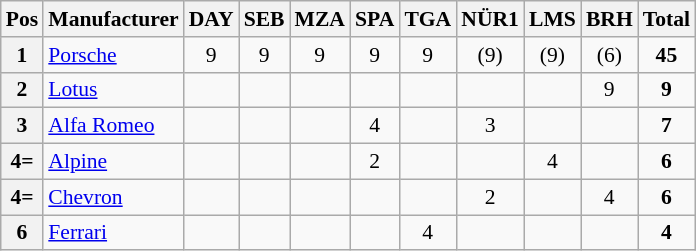<table class="wikitable" style="font-size: 90%;">
<tr>
<th>Pos</th>
<th>Manufacturer</th>
<th width="25" align="center"> DAY</th>
<th width="26" align="center"> SEB</th>
<th width="28" align="center"> MZA</th>
<th width="26" align="center"> SPA</th>
<th width="24" align="center"> TGA</th>
<th width="25" align="center"> NÜR1</th>
<th width="28" align="center"> LMS</th>
<th width="28" align="center"> BRH</th>
<th>Total</th>
</tr>
<tr>
<th>1</th>
<td> <a href='#'>Porsche</a></td>
<td align=center>9</td>
<td align=center>9</td>
<td align=center>9</td>
<td align=center>9</td>
<td align=center>9</td>
<td align=center>(9)</td>
<td align=center>(9)</td>
<td align=center>(6)</td>
<td align=center><strong>45</strong></td>
</tr>
<tr>
<th>2</th>
<td> <a href='#'>Lotus</a></td>
<td></td>
<td></td>
<td></td>
<td></td>
<td></td>
<td></td>
<td></td>
<td align=center>9</td>
<td align=center><strong>9</strong></td>
</tr>
<tr>
<th>3</th>
<td> <a href='#'>Alfa Romeo</a></td>
<td></td>
<td></td>
<td></td>
<td align=center>4</td>
<td></td>
<td align=center>3</td>
<td></td>
<td></td>
<td align=center><strong>7</strong></td>
</tr>
<tr>
<th>4=</th>
<td> <a href='#'>Alpine</a></td>
<td></td>
<td></td>
<td></td>
<td align=center>2</td>
<td></td>
<td></td>
<td align=center>4</td>
<td></td>
<td align=center><strong>6</strong></td>
</tr>
<tr>
<th>4=</th>
<td> <a href='#'>Chevron</a></td>
<td></td>
<td></td>
<td></td>
<td></td>
<td></td>
<td align=center>2</td>
<td></td>
<td align=center>4</td>
<td align=center><strong>6</strong></td>
</tr>
<tr>
<th>6</th>
<td> <a href='#'>Ferrari</a></td>
<td></td>
<td></td>
<td></td>
<td></td>
<td align=center>4</td>
<td></td>
<td></td>
<td></td>
<td align=center><strong>4</strong></td>
</tr>
</table>
